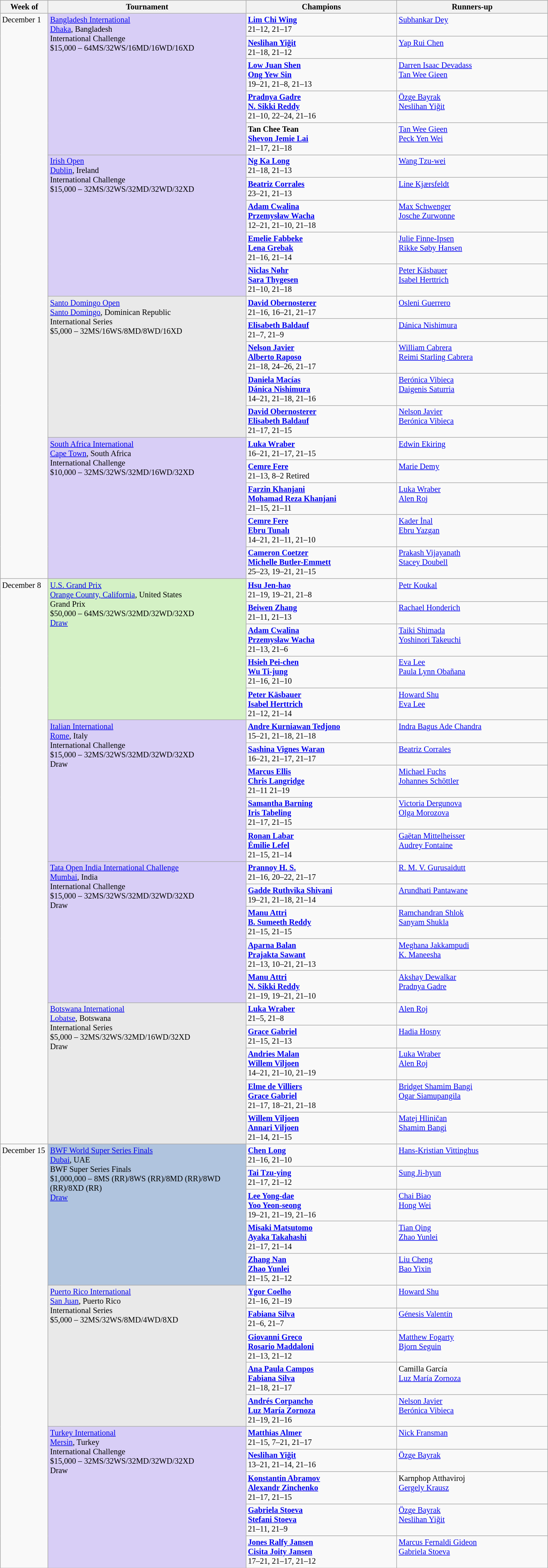<table class=wikitable style=font-size:85%>
<tr>
<th width=75>Week of</th>
<th width=330>Tournament</th>
<th width=250>Champions</th>
<th width=250>Runners-up</th>
</tr>
<tr valign=top>
<td rowspan=20>December 1</td>
<td style="background:#d8cef6;" rowspan="5"><a href='#'>Bangladesh International</a><br><a href='#'>Dhaka</a>, Bangladesh<br>International Challenge<br>$15,000 – 64MS/32WS/16MD/16WD/16XD</td>
<td> <strong><a href='#'>Lim Chi Wing</a></strong><br>21–12, 21–17</td>
<td> <a href='#'>Subhankar Dey</a></td>
</tr>
<tr valign=top>
<td> <strong><a href='#'>Neslihan Yiğit</a></strong><br>21–18, 21–12</td>
<td> <a href='#'>Yap Rui Chen</a></td>
</tr>
<tr valign=top>
<td> <strong><a href='#'>Low Juan Shen</a><br> <a href='#'>Ong Yew Sin</a></strong><br>19–21, 21–8, 21–13</td>
<td> <a href='#'>Darren Isaac Devadass</a><br> <a href='#'>Tan Wee Gieen</a></td>
</tr>
<tr valign=top>
<td> <strong><a href='#'>Pradnya Gadre</a><br> <a href='#'>N. Sikki Reddy</a></strong><br>21–10, 22–24, 21–16</td>
<td> <a href='#'>Özge Bayrak</a><br> <a href='#'>Neslihan Yiğit</a></td>
</tr>
<tr valign=top>
<td> <strong>Tan Chee Tean<br> <a href='#'>Shevon Jemie Lai</a></strong><br>21–17, 21–18</td>
<td> <a href='#'>Tan Wee Gieen</a><br> <a href='#'>Peck Yen Wei</a></td>
</tr>
<tr valign=top>
<td style="background:#d8cef6;" rowspan="5"><a href='#'>Irish Open</a><br><a href='#'>Dublin</a>, Ireland<br>International Challenge<br>$15,000 – 32MS/32WS/32MD/32WD/32XD</td>
<td> <strong><a href='#'>Ng Ka Long</a></strong><br>21–18, 21–13</td>
<td> <a href='#'>Wang Tzu-wei</a></td>
</tr>
<tr valign=top>
<td> <strong><a href='#'>Beatriz Corrales</a></strong><br>23–21, 21–13</td>
<td> <a href='#'>Line Kjærsfeldt</a></td>
</tr>
<tr valign=top>
<td> <strong><a href='#'>Adam Cwalina</a><br> <a href='#'>Przemysław Wacha</a></strong><br>12–21, 21–10, 21–18</td>
<td> <a href='#'>Max Schwenger</a><br> <a href='#'>Josche Zurwonne</a></td>
</tr>
<tr valign=top>
<td> <strong><a href='#'>Emelie Fabbeke</a><br> <a href='#'>Lena Grebak</a></strong><br>21–16, 21–14</td>
<td> <a href='#'>Julie Finne-Ipsen</a><br> <a href='#'>Rikke Søby Hansen</a></td>
</tr>
<tr valign=top>
<td> <strong><a href='#'>Niclas Nøhr</a><br> <a href='#'>Sara Thygesen</a></strong><br>21–10, 21–18</td>
<td> <a href='#'>Peter Käsbauer</a><br> <a href='#'>Isabel Herttrich</a></td>
</tr>
<tr valign=top>
<td style="background:#e9e9e9;" rowspan="5"><a href='#'>Santo Domingo Open</a><br><a href='#'>Santo Domingo</a>, Dominican Republic<br>International Series<br>$5,000 – 32MS/16WS/8MD/8WD/16XD</td>
<td> <strong><a href='#'>David Obernosterer</a></strong><br>21–16, 16–21, 21–17</td>
<td> <a href='#'>Osleni Guerrero</a></td>
</tr>
<tr valign=top>
<td> <strong><a href='#'>Elisabeth Baldauf</a></strong><br>21–7, 21–9</td>
<td> <a href='#'>Dánica Nishimura</a></td>
</tr>
<tr valign=top>
<td> <strong><a href='#'>Nelson Javier</a><br> <a href='#'>Alberto Raposo</a></strong><br>21–18, 24–26, 21–17</td>
<td> <a href='#'>William Cabrera</a><br> <a href='#'>Reimi Starling Cabrera</a></td>
</tr>
<tr valign=top>
<td> <strong><a href='#'>Daniela Macías</a><br> <a href='#'>Dánica Nishimura</a></strong><br>14–21, 21–18, 21–16</td>
<td> <a href='#'>Berónica Vibieca</a><br> <a href='#'>Daigenis Saturria</a></td>
</tr>
<tr valign=top>
<td> <strong><a href='#'>David Obernosterer</a><br> <a href='#'>Elisabeth Baldauf</a></strong><br>21–17, 21–15</td>
<td> <a href='#'>Nelson Javier</a><br> <a href='#'>Berónica Vibieca</a></td>
</tr>
<tr valign=top>
<td style="background:#d8cef6;" rowspan="5"><a href='#'>South Africa International</a><br><a href='#'>Cape Town</a>, South Africa<br>International Challenge<br>$10,000 – 32MS/32WS/32MD/16WD/32XD</td>
<td> <strong><a href='#'>Luka Wraber</a></strong><br>16–21, 21–17, 21–15</td>
<td> <a href='#'>Edwin Ekiring</a></td>
</tr>
<tr valign=top>
<td> <strong><a href='#'>Cemre Fere</a></strong><br>21–13, 8–2 Retired</td>
<td> <a href='#'>Marie Demy</a></td>
</tr>
<tr valign=top>
<td> <strong><a href='#'>Farzin Khanjani</a><br> <a href='#'>Mohamad Reza Khanjani</a></strong><br>21–15, 21–11</td>
<td> <a href='#'>Luka Wraber</a><br> <a href='#'>Alen Roj</a></td>
</tr>
<tr valign=top>
<td> <strong><a href='#'>Cemre Fere</a><br> <a href='#'>Ebru Tunalı</a></strong><br>14–21, 21–11, 21–10</td>
<td> <a href='#'>Kader İnal</a><br> <a href='#'>Ebru Yazgan</a></td>
</tr>
<tr valign=top>
<td> <strong><a href='#'>Cameron Coetzer</a><br> <a href='#'>Michelle Butler-Emmett</a></strong><br>25–23, 19–21, 21–15</td>
<td> <a href='#'>Prakash Vijayanath</a><br> <a href='#'>Stacey Doubell</a></td>
</tr>
<tr valign=top>
<td rowspan=20>December 8</td>
<td style="background:#D4F1C5;" rowspan="5"><a href='#'>U.S. Grand Prix</a><br> <a href='#'>Orange County, California</a>, United States<br>Grand Prix<br>$50,000 – 64MS/32WS/32MD/32WD/32XD<br><a href='#'>Draw</a></td>
<td> <strong><a href='#'>Hsu Jen-hao</a></strong><br>21–19, 19–21, 21–8</td>
<td> <a href='#'>Petr Koukal</a></td>
</tr>
<tr valign=top>
<td> <strong><a href='#'>Beiwen Zhang</a></strong><br>21–11, 21–13</td>
<td> <a href='#'>Rachael Honderich</a></td>
</tr>
<tr valign=top>
<td> <strong><a href='#'>Adam Cwalina</a><br> <a href='#'>Przemysław Wacha</a></strong><br>21–13, 21–6</td>
<td> <a href='#'>Taiki Shimada</a><br> <a href='#'>Yoshinori Takeuchi</a></td>
</tr>
<tr valign=top>
<td> <strong><a href='#'>Hsieh Pei-chen</a><br> <a href='#'>Wu Ti-jung</a></strong><br>21–16, 21–10</td>
<td> <a href='#'>Eva Lee</a><br> <a href='#'>Paula Lynn Obañana</a></td>
</tr>
<tr valign=top>
<td> <strong><a href='#'>Peter Käsbauer</a><br> <a href='#'>Isabel Herttrich</a></strong><br>21–12, 21–14</td>
<td> <a href='#'>Howard Shu</a><br> <a href='#'>Eva Lee</a></td>
</tr>
<tr valign=top>
<td style="background:#d8cef6;" rowspan="5"><a href='#'>Italian International</a><br> <a href='#'>Rome</a>, Italy<br>International Challenge<br>$15,000 – 32MS/32WS/32MD/32WD/32XD<br>Draw</td>
<td> <strong><a href='#'>Andre Kurniawan Tedjono</a></strong><br>15–21, 21–18, 21–18</td>
<td> <a href='#'>Indra Bagus Ade Chandra</a></td>
</tr>
<tr valign=top>
<td> <strong><a href='#'>Sashina Vignes Waran</a></strong><br>16–21, 21–17, 21–17</td>
<td> <a href='#'>Beatriz Corrales</a></td>
</tr>
<tr valign=top>
<td> <strong><a href='#'>Marcus Ellis</a><br> <a href='#'>Chris Langridge</a></strong><br>21–11 21–19</td>
<td> <a href='#'>Michael Fuchs</a><br> <a href='#'>Johannes Schöttler</a></td>
</tr>
<tr valign=top>
<td> <strong><a href='#'>Samantha Barning</a><br> <a href='#'>Iris Tabeling</a></strong><br>21–17, 21–15</td>
<td> <a href='#'>Victoria Dergunova</a><br> <a href='#'>Olga Morozova</a></td>
</tr>
<tr valign=top>
<td> <strong><a href='#'>Ronan Labar</a><br> <a href='#'>Émilie Lefel</a></strong><br>21–15, 21–14</td>
<td> <a href='#'>Gaëtan Mittelheisser</a><br> <a href='#'>Audrey Fontaine</a></td>
</tr>
<tr valign=top>
<td style="background:#d8cef6;" rowspan="5"><a href='#'>Tata Open India International Challenge</a><br> <a href='#'>Mumbai</a>, India<br>International Challenge<br>$15,000 – 32MS/32WS/32MD/32WD/32XD<br>Draw</td>
<td> <strong><a href='#'>Prannoy H. S.</a></strong><br>21–16, 20–22, 21–17</td>
<td> <a href='#'>R. M. V. Gurusaidutt</a></td>
</tr>
<tr valign=top>
<td> <strong><a href='#'>Gadde Ruthvika Shivani</a></strong><br>19–21, 21–18, 21–14</td>
<td> <a href='#'>Arundhati Pantawane</a></td>
</tr>
<tr valign=top>
<td> <strong><a href='#'>Manu Attri</a><br> <a href='#'>B. Sumeeth Reddy</a></strong><br>21–15, 21–15</td>
<td> <a href='#'>Ramchandran Shlok</a><br> <a href='#'>Sanyam Shukla</a></td>
</tr>
<tr valign=top>
<td> <strong><a href='#'>Aparna Balan</a><br> <a href='#'>Prajakta Sawant</a></strong><br>21–13, 10–21, 21–13</td>
<td> <a href='#'>Meghana Jakkampudi</a><br> <a href='#'>K. Maneesha</a></td>
</tr>
<tr valign=top>
<td> <strong><a href='#'>Manu Attri</a><br> <a href='#'>N. Sikki Reddy</a></strong><br>21–19, 19–21, 21–10</td>
<td> <a href='#'>Akshay Dewalkar</a><br> <a href='#'>Pradnya Gadre</a></td>
</tr>
<tr valign=top>
<td style="background:#E9E9E9;" rowspan="5"><a href='#'>Botswana International</a><br> <a href='#'>Lobatse</a>, Botswana<br>International Series<br>$5,000 – 32MS/32WS/32MD/16WD/32XD<br>Draw</td>
<td> <strong><a href='#'>Luka Wraber</a></strong><br>21–5, 21–8</td>
<td> <a href='#'>Alen Roj</a></td>
</tr>
<tr valign=top>
<td> <strong><a href='#'>Grace Gabriel</a></strong><br>21–15, 21–13</td>
<td> <a href='#'>Hadia Hosny</a></td>
</tr>
<tr valign=top>
<td> <strong><a href='#'>Andries Malan</a><br> <a href='#'>Willem Viljoen</a></strong><br>14–21, 21–10, 21–19</td>
<td> <a href='#'>Luka Wraber</a><br> <a href='#'>Alen Roj</a></td>
</tr>
<tr valign=top>
<td> <strong><a href='#'>Elme de Villiers</a><br> <a href='#'>Grace Gabriel</a></strong><br>21–17, 18–21, 21–18</td>
<td> <a href='#'>Bridget Shamim Bangi</a><br> <a href='#'>Ogar Siamupangila</a></td>
</tr>
<tr valign=top>
<td> <strong><a href='#'>Willem Viljoen</a><br> <a href='#'>Annari Viljoen</a></strong><br>21–14, 21–15</td>
<td> <a href='#'>Matej Hliničan</a><br> <a href='#'>Shamim Bangi</a></td>
</tr>
<tr valign=top>
<td rowspan=15>December 15</td>
<td style="background:#B0C4DE;" rowspan="5"><a href='#'>BWF World Super Series Finals</a><br> <a href='#'>Dubai</a>, UAE<br>BWF Super Series Finals<br>$1,000,000 – 8MS (RR)/8WS (RR)/8MD (RR)/8WD (RR)/8XD (RR)<br><a href='#'>Draw</a></td>
<td> <strong><a href='#'>Chen Long</a></strong><br>21–16, 21–10</td>
<td> <a href='#'>Hans-Kristian Vittinghus</a></td>
</tr>
<tr valign=top>
<td> <strong><a href='#'>Tai Tzu-ying</a></strong><br>21–17, 21–12</td>
<td> <a href='#'>Sung Ji-hyun</a></td>
</tr>
<tr valign=top>
<td> <strong><a href='#'>Lee Yong-dae</a><br> <a href='#'>Yoo Yeon-seong</a></strong><br>19–21, 21–19, 21–16</td>
<td> <a href='#'>Chai Biao</a><br> <a href='#'>Hong Wei</a></td>
</tr>
<tr valign=top>
<td> <strong><a href='#'>Misaki Matsutomo</a><br> <a href='#'>Ayaka Takahashi</a></strong><br>21–17, 21–14</td>
<td> <a href='#'>Tian Qing</a><br> <a href='#'>Zhao Yunlei</a></td>
</tr>
<tr valign=top>
<td> <strong><a href='#'>Zhang Nan</a><br> <a href='#'>Zhao Yunlei</a></strong><br>21–15, 21–12</td>
<td> <a href='#'>Liu Cheng</a><br> <a href='#'>Bao Yixin</a></td>
</tr>
<tr valign=top>
<td style="background:#e9e9e9;" rowspan="5"><a href='#'>Puerto Rico International</a><br><a href='#'>San Juan</a>, Puerto Rico<br>International Series<br>$5,000 – 32MS/32WS/8MD/4WD/8XD</td>
<td> <strong><a href='#'>Ygor Coelho</a></strong><br>21–16, 21–19</td>
<td> <a href='#'>Howard Shu</a></td>
</tr>
<tr valign=top>
<td> <strong><a href='#'>Fabiana Silva</a></strong><br>21–6, 21–7</td>
<td> <a href='#'>Génesis Valentín</a></td>
</tr>
<tr valign=top>
<td> <strong><a href='#'>Giovanni Greco</a><br> <a href='#'>Rosario Maddaloni</a></strong><br>21–13, 21–12</td>
<td> <a href='#'>Matthew Fogarty</a><br> <a href='#'>Bjorn Seguin</a></td>
</tr>
<tr valign=top>
<td> <strong><a href='#'>Ana Paula Campos</a><br> <a href='#'>Fabiana Silva</a></strong><br>21–18, 21–17</td>
<td> Camilla García<br> <a href='#'>Luz María Zornoza</a></td>
</tr>
<tr valign=top>
<td> <strong><a href='#'>Andrés Corpancho</a><br> <a href='#'>Luz María Zornoza</a></strong><br>21–19, 21–16</td>
<td> <a href='#'>Nelson Javier</a><br> <a href='#'>Berónica Vibieca</a></td>
</tr>
<tr valign=top>
<td style="background:#d8cef6;" rowspan="5"><a href='#'>Turkey International</a><br> <a href='#'>Mersin</a>, Turkey<br>International Challenge<br>$15,000 – 32MS/32WS/32MD/32WD/32XD<br>Draw</td>
<td> <strong><a href='#'>Matthias Almer</a></strong><br>21–15, 7–21, 21–17</td>
<td> <a href='#'>Nick Fransman</a></td>
</tr>
<tr valign=top>
<td> <strong><a href='#'>Neslihan Yiğit</a></strong><br>13–21, 21–14, 21–16</td>
<td> <a href='#'>Özge Bayrak</a></td>
</tr>
<tr valign=top>
<td> <strong><a href='#'>Konstantin Abramov</a><br> <a href='#'>Alexandr Zinchenko</a></strong><br>21–17, 21–15</td>
<td> Karnphop Atthaviroj<br> <a href='#'>Gergely Krausz</a></td>
</tr>
<tr valign=top>
<td> <strong><a href='#'>Gabriela Stoeva</a><br> <a href='#'>Stefani Stoeva</a></strong><br>21–11, 21–9</td>
<td> <a href='#'>Özge Bayrak</a><br> <a href='#'>Neslihan Yiğit</a></td>
</tr>
<tr valign=top>
<td> <strong><a href='#'>Jones Ralfy Jansen</a><br> <a href='#'>Cisita Joity Jansen</a></strong><br>17–21, 21–17, 21–12</td>
<td> <a href='#'>Marcus Fernaldi Gideon</a><br> <a href='#'>Gabriela Stoeva</a></td>
</tr>
</table>
